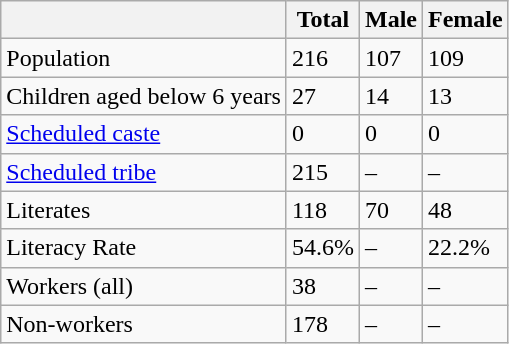<table class="wikitable sortable">
<tr>
<th></th>
<th>Total</th>
<th>Male</th>
<th>Female</th>
</tr>
<tr>
<td>Population</td>
<td>216</td>
<td>107</td>
<td>109</td>
</tr>
<tr>
<td>Children aged below 6 years</td>
<td>27</td>
<td>14</td>
<td>13</td>
</tr>
<tr>
<td><a href='#'>Scheduled caste</a></td>
<td>0</td>
<td>0</td>
<td>0</td>
</tr>
<tr>
<td><a href='#'>Scheduled tribe</a></td>
<td>215</td>
<td>–</td>
<td>–</td>
</tr>
<tr>
<td>Literates</td>
<td>118</td>
<td>70</td>
<td>48</td>
</tr>
<tr>
<td>Literacy Rate</td>
<td>54.6%</td>
<td>–</td>
<td>22.2%</td>
</tr>
<tr>
<td>Workers (all)</td>
<td>38</td>
<td>–</td>
<td>–</td>
</tr>
<tr>
<td>Non-workers</td>
<td>178</td>
<td>–</td>
<td>–</td>
</tr>
</table>
